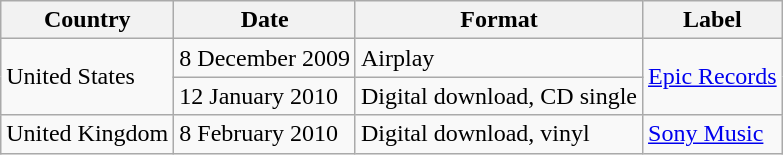<table class="wikitable">
<tr>
<th>Country</th>
<th>Date</th>
<th>Format</th>
<th>Label</th>
</tr>
<tr>
<td rowspan="2">United States</td>
<td>8 December 2009</td>
<td>Airplay</td>
<td rowspan="2"><a href='#'>Epic Records</a></td>
</tr>
<tr>
<td>12 January 2010</td>
<td>Digital download, CD single</td>
</tr>
<tr>
<td>United Kingdom</td>
<td>8 February 2010</td>
<td>Digital download, vinyl</td>
<td><a href='#'>Sony Music</a></td>
</tr>
</table>
